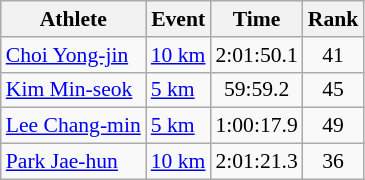<table class=wikitable style="font-size:90%;">
<tr>
<th>Athlete</th>
<th>Event</th>
<th>Time</th>
<th>Rank</th>
</tr>
<tr style="text-align:center">
<td style="text-align:left"><a href='#'>Choi Yong-jin</a></td>
<td style="text-align:left"><a href='#'>10 km</a></td>
<td>2:01:50.1</td>
<td>41</td>
</tr>
<tr style="text-align:center">
<td style="text-align:left"><a href='#'>Kim Min-seok</a></td>
<td style="text-align:left"><a href='#'>5 km</a></td>
<td>59:59.2</td>
<td>45</td>
</tr>
<tr style="text-align:center">
<td style="text-align:left"><a href='#'>Lee Chang-min</a></td>
<td style="text-align:left"><a href='#'>5 km</a></td>
<td>1:00:17.9</td>
<td>49</td>
</tr>
<tr style="text-align:center">
<td style="text-align:left"><a href='#'>Park Jae-hun</a></td>
<td style="text-align:left"><a href='#'>10 km</a></td>
<td>2:01:21.3</td>
<td>36</td>
</tr>
</table>
